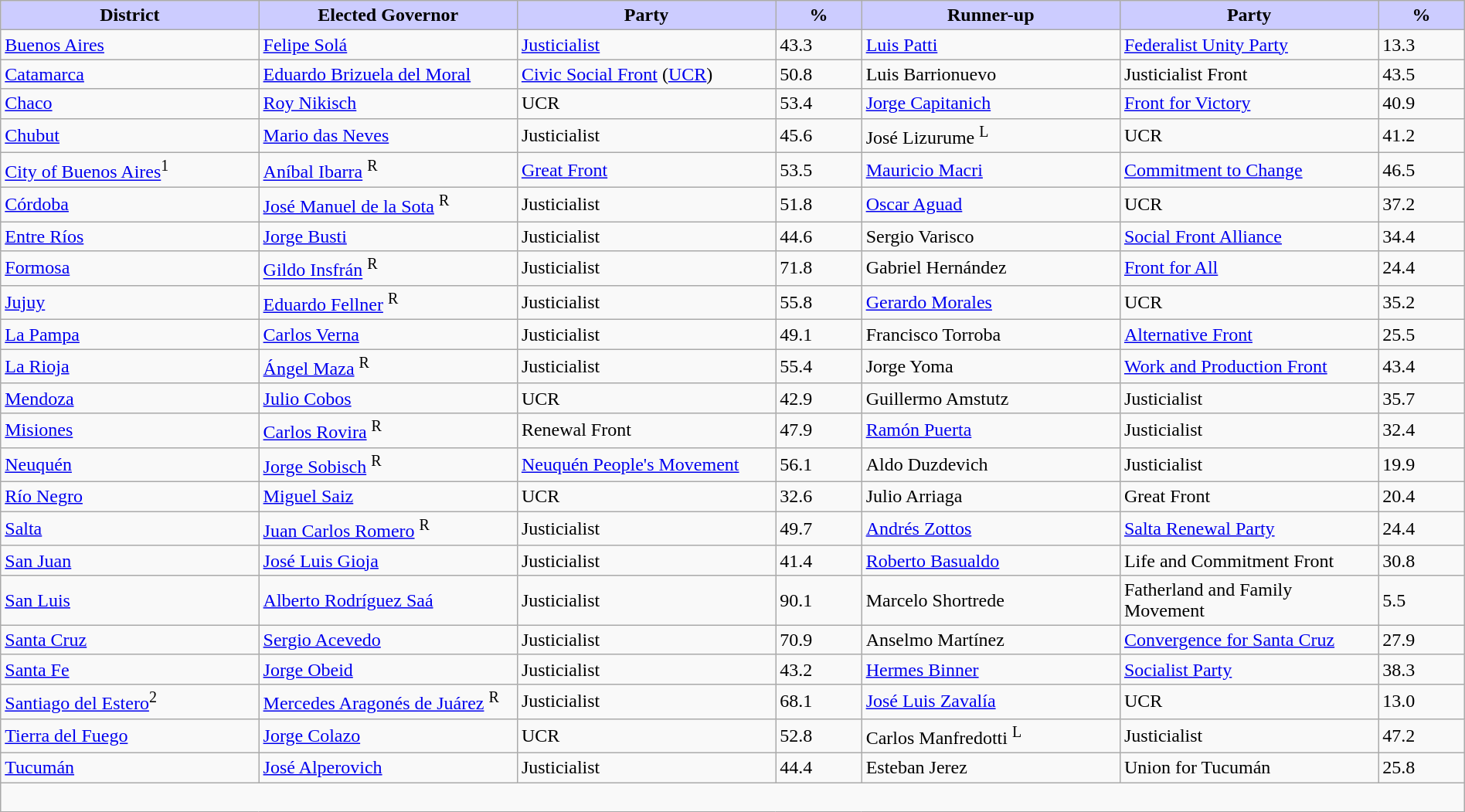<table align=center width=100% class="wikitable">
<tr>
<th style="background: #ccf" width="15%">District</th>
<th style="background: #ccf" width="15%">Elected Governor</th>
<th style="background: #ccf" width="15%">Party</th>
<th style="background: #ccf" width="5%">%</th>
<th style="background: #ccf" width="15%">Runner-up</th>
<th style="background: #ccf" width="15%">Party</th>
<th style="background: #ccf" width="5%">%</th>
</tr>
<tr>
<td><a href='#'>Buenos Aires</a></td>
<td><a href='#'>Felipe Solá</a></td>
<td><a href='#'>Justicialist</a></td>
<td>43.3</td>
<td><a href='#'>Luis Patti</a></td>
<td><a href='#'>Federalist Unity Party</a></td>
<td>13.3</td>
</tr>
<tr>
<td><a href='#'>Catamarca</a></td>
<td><a href='#'>Eduardo Brizuela del Moral</a></td>
<td><a href='#'>Civic Social Front</a> (<a href='#'>UCR</a>)</td>
<td>50.8</td>
<td>Luis Barrionuevo</td>
<td>Justicialist Front</td>
<td>43.5</td>
</tr>
<tr>
<td><a href='#'>Chaco</a></td>
<td><a href='#'>Roy Nikisch</a></td>
<td>UCR</td>
<td>53.4</td>
<td><a href='#'>Jorge Capitanich</a></td>
<td><a href='#'>Front for Victory</a></td>
<td>40.9</td>
</tr>
<tr>
<td><a href='#'>Chubut</a></td>
<td><a href='#'>Mario das Neves</a></td>
<td>Justicialist</td>
<td>45.6</td>
<td>José Lizurume <sup>L</sup></td>
<td>UCR</td>
<td>41.2</td>
</tr>
<tr>
<td><a href='#'>City of Buenos Aires</a><sup>1</sup></td>
<td><a href='#'>Aníbal Ibarra</a> <sup>R</sup></td>
<td><a href='#'>Great Front</a></td>
<td>53.5</td>
<td><a href='#'>Mauricio Macri</a></td>
<td><a href='#'>Commitment to Change</a></td>
<td>46.5</td>
</tr>
<tr>
<td><a href='#'>Córdoba</a></td>
<td><a href='#'>José Manuel de la Sota</a> <sup>R</sup></td>
<td>Justicialist</td>
<td>51.8</td>
<td><a href='#'>Oscar Aguad</a></td>
<td>UCR</td>
<td>37.2</td>
</tr>
<tr>
<td><a href='#'>Entre Ríos</a></td>
<td><a href='#'>Jorge Busti</a></td>
<td>Justicialist</td>
<td>44.6</td>
<td>Sergio Varisco</td>
<td><a href='#'>Social Front Alliance</a></td>
<td>34.4</td>
</tr>
<tr>
<td><a href='#'>Formosa</a></td>
<td><a href='#'>Gildo Insfrán</a> <sup>R</sup></td>
<td>Justicialist</td>
<td>71.8</td>
<td>Gabriel Hernández</td>
<td><a href='#'>Front for All</a></td>
<td>24.4</td>
</tr>
<tr>
<td><a href='#'>Jujuy</a></td>
<td><a href='#'>Eduardo Fellner</a> <sup>R</sup></td>
<td>Justicialist</td>
<td>55.8</td>
<td><a href='#'>Gerardo Morales</a></td>
<td>UCR</td>
<td>35.2</td>
</tr>
<tr>
<td><a href='#'>La Pampa</a></td>
<td><a href='#'>Carlos Verna</a></td>
<td>Justicialist</td>
<td>49.1</td>
<td>Francisco Torroba</td>
<td><a href='#'>Alternative Front</a></td>
<td>25.5</td>
</tr>
<tr>
<td><a href='#'>La Rioja</a></td>
<td><a href='#'>Ángel Maza</a> <sup>R</sup></td>
<td>Justicialist</td>
<td>55.4</td>
<td>Jorge Yoma</td>
<td><a href='#'>Work and Production Front</a></td>
<td>43.4</td>
</tr>
<tr>
<td><a href='#'>Mendoza</a></td>
<td><a href='#'>Julio Cobos</a></td>
<td>UCR</td>
<td>42.9</td>
<td>Guillermo Amstutz</td>
<td>Justicialist</td>
<td>35.7</td>
</tr>
<tr>
<td><a href='#'>Misiones</a></td>
<td><a href='#'>Carlos Rovira</a> <sup>R</sup></td>
<td>Renewal Front</td>
<td>47.9</td>
<td><a href='#'>Ramón Puerta</a></td>
<td>Justicialist</td>
<td>32.4</td>
</tr>
<tr>
<td><a href='#'>Neuquén</a></td>
<td><a href='#'>Jorge Sobisch</a> <sup>R</sup></td>
<td><a href='#'>Neuquén People's Movement</a></td>
<td>56.1</td>
<td>Aldo Duzdevich</td>
<td>Justicialist</td>
<td>19.9</td>
</tr>
<tr>
<td><a href='#'>Río Negro</a></td>
<td><a href='#'>Miguel Saiz</a></td>
<td>UCR</td>
<td>32.6</td>
<td>Julio Arriaga</td>
<td>Great Front</td>
<td>20.4</td>
</tr>
<tr>
<td><a href='#'>Salta</a></td>
<td><a href='#'>Juan Carlos Romero</a> <sup>R</sup></td>
<td>Justicialist</td>
<td>49.7</td>
<td><a href='#'>Andrés Zottos</a></td>
<td><a href='#'>Salta Renewal Party</a></td>
<td>24.4</td>
</tr>
<tr>
<td><a href='#'>San Juan</a></td>
<td><a href='#'>José Luis Gioja</a></td>
<td>Justicialist</td>
<td>41.4</td>
<td><a href='#'>Roberto Basualdo</a></td>
<td>Life and Commitment Front</td>
<td>30.8</td>
</tr>
<tr>
<td><a href='#'>San Luis</a></td>
<td><a href='#'>Alberto Rodríguez Saá</a></td>
<td>Justicialist</td>
<td>90.1</td>
<td>Marcelo Shortrede</td>
<td>Fatherland and Family Movement</td>
<td>5.5</td>
</tr>
<tr>
<td><a href='#'>Santa Cruz</a></td>
<td><a href='#'>Sergio Acevedo</a></td>
<td>Justicialist</td>
<td>70.9</td>
<td>Anselmo Martínez</td>
<td><a href='#'>Convergence for Santa Cruz</a></td>
<td>27.9</td>
</tr>
<tr>
<td><a href='#'>Santa Fe</a></td>
<td><a href='#'>Jorge Obeid</a></td>
<td>Justicialist</td>
<td>43.2</td>
<td><a href='#'>Hermes Binner</a></td>
<td><a href='#'>Socialist Party</a></td>
<td>38.3</td>
</tr>
<tr>
<td><a href='#'>Santiago del Estero</a><sup>2</sup></td>
<td><a href='#'>Mercedes Aragonés de Juárez</a> <sup>R</sup></td>
<td>Justicialist</td>
<td>68.1</td>
<td><a href='#'>José Luis Zavalía</a></td>
<td>UCR</td>
<td>13.0</td>
</tr>
<tr>
<td><a href='#'>Tierra del Fuego</a></td>
<td><a href='#'>Jorge Colazo</a></td>
<td>UCR</td>
<td>52.8</td>
<td>Carlos Manfredotti <sup>L</sup></td>
<td>Justicialist</td>
<td>47.2</td>
</tr>
<tr>
<td><a href='#'>Tucumán</a></td>
<td><a href='#'>José Alperovich</a></td>
<td>Justicialist</td>
<td>44.4</td>
<td>Esteban Jerez</td>
<td>Union for Tucumán</td>
<td>25.8</td>
</tr>
<tr>
<td colspan=7><br></td>
</tr>
</table>
